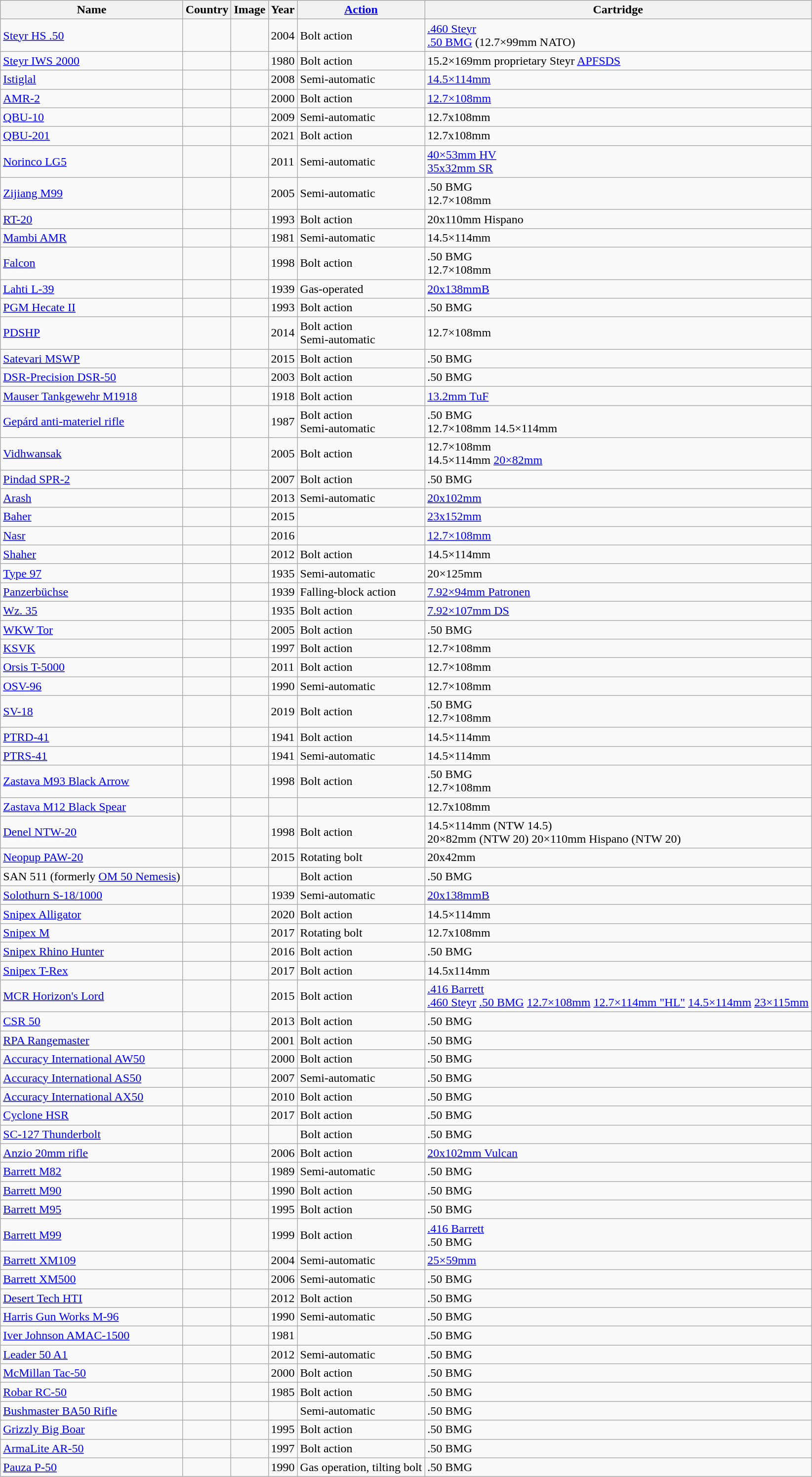<table class="wikitable sortable">
<tr>
<th>Name</th>
<th>Country</th>
<th>Image</th>
<th>Year</th>
<th><a href='#'>Action</a></th>
<th>Cartridge</th>
</tr>
<tr>
<td><a href='#'>Steyr HS .50</a></td>
<td></td>
<td></td>
<td>2004</td>
<td>Bolt action</td>
<td><a href='#'>.460 Steyr</a><br><a href='#'>.50 BMG</a> (12.7×99mm NATO)</td>
</tr>
<tr>
<td><a href='#'>Steyr IWS 2000</a></td>
<td></td>
<td></td>
<td>1980</td>
<td>Bolt action</td>
<td>15.2×169mm proprietary Steyr <a href='#'>APFSDS</a></td>
</tr>
<tr>
<td><a href='#'>Istiglal</a></td>
<td></td>
<td></td>
<td>2008</td>
<td>Semi-automatic</td>
<td><a href='#'>14.5×114mm</a></td>
</tr>
<tr>
<td><a href='#'>AMR-2</a></td>
<td></td>
<td></td>
<td>2000</td>
<td>Bolt action</td>
<td><a href='#'>12.7×108mm</a></td>
</tr>
<tr>
<td><a href='#'>QBU-10</a></td>
<td></td>
<td></td>
<td>2009</td>
<td>Semi-automatic</td>
<td>12.7x108mm</td>
</tr>
<tr>
<td><a href='#'>QBU-201</a></td>
<td></td>
<td></td>
<td>2021</td>
<td>Bolt action</td>
<td>12.7x108mm</td>
</tr>
<tr>
<td><a href='#'>Norinco LG5</a></td>
<td></td>
<td></td>
<td>2011</td>
<td>Semi-automatic</td>
<td><a href='#'>40×53mm HV</a><br><a href='#'>35x32mm
SR</a></td>
</tr>
<tr>
<td><a href='#'>Zijiang M99</a></td>
<td></td>
<td></td>
<td>2005</td>
<td>Semi-automatic</td>
<td>.50 BMG<br>12.7×108mm</td>
</tr>
<tr>
<td><a href='#'>RT-20</a></td>
<td></td>
<td></td>
<td>1993</td>
<td>Bolt action</td>
<td>20x110mm Hispano</td>
</tr>
<tr>
<td><a href='#'>Mambi AMR</a></td>
<td></td>
<td></td>
<td>1981</td>
<td>Semi-automatic</td>
<td>14.5×114mm</td>
</tr>
<tr>
<td><a href='#'>Falcon</a></td>
<td></td>
<td></td>
<td>1998</td>
<td>Bolt action</td>
<td>.50 BMG<br>12.7×108mm</td>
</tr>
<tr>
<td><a href='#'>Lahti L-39</a></td>
<td></td>
<td></td>
<td>1939</td>
<td>Gas-operated</td>
<td><a href='#'>20x138mmB</a></td>
</tr>
<tr>
<td><a href='#'>PGM Hecate II</a></td>
<td></td>
<td></td>
<td>1993</td>
<td>Bolt action</td>
<td>.50 BMG</td>
</tr>
<tr>
<td><a href='#'>PDSHP</a></td>
<td></td>
<td></td>
<td>2014</td>
<td>Bolt action<br>Semi-automatic</td>
<td>12.7×108mm</td>
</tr>
<tr>
<td><a href='#'>Satevari MSWP</a></td>
<td></td>
<td></td>
<td>2015</td>
<td>Bolt action</td>
<td>.50 BMG</td>
</tr>
<tr>
<td><a href='#'>DSR-Precision DSR-50</a></td>
<td></td>
<td></td>
<td>2003</td>
<td>Bolt action</td>
<td>.50 BMG</td>
</tr>
<tr>
<td><a href='#'>Mauser Tankgewehr M1918</a></td>
<td></td>
<td></td>
<td>1918</td>
<td>Bolt action</td>
<td><a href='#'>13.2mm TuF</a></td>
</tr>
<tr>
<td><a href='#'>Gepárd anti-materiel rifle</a></td>
<td></td>
<td></td>
<td>1987</td>
<td>Bolt action<br>Semi-automatic</td>
<td>.50 BMG<br>12.7×108mm
14.5×114mm</td>
</tr>
<tr>
<td><a href='#'>Vidhwansak</a></td>
<td></td>
<td></td>
<td>2005</td>
<td>Bolt action</td>
<td>12.7×108mm<br>14.5×114mm
<a href='#'>20×82mm</a></td>
</tr>
<tr>
<td><a href='#'>Pindad SPR-2</a></td>
<td></td>
<td></td>
<td>2007</td>
<td>Bolt action</td>
<td>.50 BMG</td>
</tr>
<tr>
<td><a href='#'>Arash</a></td>
<td></td>
<td></td>
<td>2013</td>
<td>Semi-automatic</td>
<td><a href='#'>20x102mm</a></td>
</tr>
<tr>
<td><a href='#'>Baher</a></td>
<td></td>
<td></td>
<td>2015</td>
<td></td>
<td><a href='#'>23x152mm</a></td>
</tr>
<tr>
<td><a href='#'>Nasr</a></td>
<td></td>
<td></td>
<td>2016</td>
<td></td>
<td><a href='#'>12.7×108mm</a></td>
</tr>
<tr>
<td><a href='#'>Shaher</a></td>
<td></td>
<td></td>
<td>2012</td>
<td>Bolt action</td>
<td>14.5×114mm</td>
</tr>
<tr>
<td><a href='#'>Type 97</a></td>
<td></td>
<td></td>
<td>1935</td>
<td>Semi-automatic</td>
<td>20×125mm</td>
</tr>
<tr>
<td><a href='#'>Panzerbüchse</a></td>
<td></td>
<td></td>
<td>1939</td>
<td>Falling-block action</td>
<td><a href='#'>7.92×94mm Patronen</a></td>
</tr>
<tr>
<td><a href='#'>Wz. 35</a></td>
<td></td>
<td></td>
<td>1935</td>
<td>Bolt action</td>
<td><a href='#'>7.92×107mm DS</a></td>
</tr>
<tr>
<td><a href='#'>WKW Tor</a></td>
<td></td>
<td></td>
<td>2005</td>
<td>Bolt action</td>
<td>.50 BMG</td>
</tr>
<tr>
<td><a href='#'>KSVK</a></td>
<td></td>
<td></td>
<td>1997</td>
<td>Bolt action</td>
<td>12.7×108mm</td>
</tr>
<tr>
<td><a href='#'>Orsis T-5000</a></td>
<td></td>
<td></td>
<td>2011</td>
<td>Bolt action</td>
<td>12.7×108mm</td>
</tr>
<tr>
<td><a href='#'>OSV-96</a></td>
<td></td>
<td></td>
<td>1990</td>
<td>Semi-automatic</td>
<td>12.7×108mm</td>
</tr>
<tr>
<td><a href='#'>SV-18</a></td>
<td></td>
<td></td>
<td>2019</td>
<td>Bolt action</td>
<td>.50 BMG<br>12.7×108mm</td>
</tr>
<tr>
<td><a href='#'>PTRD-41</a></td>
<td></td>
<td></td>
<td>1941</td>
<td>Bolt action</td>
<td>14.5×114mm</td>
</tr>
<tr>
<td><a href='#'>PTRS-41</a></td>
<td></td>
<td></td>
<td>1941</td>
<td>Semi-automatic</td>
<td>14.5×114mm</td>
</tr>
<tr>
<td><a href='#'>Zastava M93 Black Arrow</a></td>
<td></td>
<td></td>
<td>1998</td>
<td>Bolt action</td>
<td>.50 BMG<br>12.7×108mm</td>
</tr>
<tr>
<td><a href='#'>Zastava M12 Black Spear</a></td>
<td></td>
<td></td>
<td></td>
<td></td>
<td>12.7x108mm</td>
</tr>
<tr>
<td><a href='#'>Denel NTW-20</a></td>
<td></td>
<td></td>
<td>1998</td>
<td>Bolt action</td>
<td>14.5×114mm (NTW 14.5)<br>20×82mm (NTW 20)
20×110mm Hispano (NTW 20)</td>
</tr>
<tr>
<td><a href='#'>Neopup PAW-20</a></td>
<td></td>
<td></td>
<td>2015</td>
<td>Rotating bolt</td>
<td>20x42mm</td>
</tr>
<tr>
<td>SAN 511 (formerly <a href='#'>OM 50 Nemesis</a>)</td>
<td></td>
<td></td>
<td></td>
<td>Bolt action</td>
<td>.50 BMG</td>
</tr>
<tr>
<td><a href='#'>Solothurn S-18/1000</a></td>
<td></td>
<td></td>
<td>1939</td>
<td>Semi-automatic</td>
<td><a href='#'>20x138mmB</a></td>
</tr>
<tr>
<td><a href='#'>Snipex Alligator</a></td>
<td></td>
<td></td>
<td>2020</td>
<td>Bolt action</td>
<td>14.5×114mm</td>
</tr>
<tr>
<td><a href='#'>Snipex M</a></td>
<td></td>
<td></td>
<td>2017</td>
<td>Rotating bolt</td>
<td>12.7x108mm</td>
</tr>
<tr>
<td><a href='#'>Snipex Rhino Hunter</a></td>
<td></td>
<td></td>
<td>2016</td>
<td>Bolt action</td>
<td>.50 BMG</td>
</tr>
<tr>
<td><a href='#'>Snipex T-Rex</a></td>
<td></td>
<td></td>
<td>2017</td>
<td>Bolt action</td>
<td>14.5x114mm</td>
</tr>
<tr>
<td><a href='#'>MCR Horizon's Lord</a></td>
<td></td>
<td></td>
<td>2015</td>
<td>Bolt action</td>
<td><a href='#'>.416 Barrett</a><br><a href='#'>.460 Steyr</a>
<a href='#'>.50 BMG</a>
<a href='#'>12.7×108mm</a>
<a href='#'>12.7×114mm "HL"</a> 
<a href='#'>14.5×114mm</a>
<a href='#'>23×115mm</a></td>
</tr>
<tr>
<td><a href='#'>CSR 50</a></td>
<td></td>
<td></td>
<td>2013</td>
<td>Bolt action</td>
<td>.50 BMG</td>
</tr>
<tr>
<td><a href='#'>RPA Rangemaster</a></td>
<td></td>
<td></td>
<td>2001</td>
<td>Bolt action</td>
<td>.50 BMG</td>
</tr>
<tr>
<td><a href='#'>Accuracy International AW50</a></td>
<td></td>
<td></td>
<td>2000</td>
<td>Bolt action</td>
<td>.50 BMG</td>
</tr>
<tr>
<td><a href='#'>Accuracy International AS50</a></td>
<td></td>
<td></td>
<td>2007</td>
<td>Semi-automatic</td>
<td>.50 BMG</td>
</tr>
<tr>
<td><a href='#'>Accuracy International AX50</a></td>
<td></td>
<td></td>
<td>2010</td>
<td>Bolt action</td>
<td>.50 BMG</td>
</tr>
<tr>
<td><a href='#'>Cyclone HSR</a></td>
<td></td>
<td></td>
<td>2017</td>
<td>Bolt action</td>
<td>.50 BMG</td>
</tr>
<tr>
<td><a href='#'>SC-127 Thunderbolt</a></td>
<td></td>
<td></td>
<td></td>
<td>Bolt action</td>
<td>.50 BMG</td>
</tr>
<tr>
<td><a href='#'>Anzio 20mm rifle</a></td>
<td></td>
<td></td>
<td>2006</td>
<td>Bolt action</td>
<td><a href='#'>20x102mm Vulcan</a></td>
</tr>
<tr>
<td><a href='#'>Barrett M82</a></td>
<td></td>
<td></td>
<td>1989</td>
<td>Semi-automatic</td>
<td>.50 BMG</td>
</tr>
<tr>
<td><a href='#'>Barrett M90</a></td>
<td></td>
<td></td>
<td>1990</td>
<td>Bolt action</td>
<td>.50 BMG</td>
</tr>
<tr>
<td><a href='#'>Barrett M95</a></td>
<td></td>
<td></td>
<td>1995</td>
<td>Bolt action</td>
<td>.50 BMG</td>
</tr>
<tr>
<td><a href='#'>Barrett M99</a></td>
<td></td>
<td></td>
<td>1999</td>
<td>Bolt action</td>
<td><a href='#'>.416 Barrett</a><br>.50 BMG</td>
</tr>
<tr>
<td><a href='#'>Barrett XM109</a></td>
<td></td>
<td></td>
<td>2004</td>
<td>Semi-automatic</td>
<td><a href='#'>25×59mm</a></td>
</tr>
<tr>
<td><a href='#'>Barrett XM500</a></td>
<td></td>
<td></td>
<td>2006</td>
<td>Semi-automatic</td>
<td>.50 BMG</td>
</tr>
<tr>
<td><a href='#'>Desert Tech HTI</a></td>
<td></td>
<td></td>
<td>2012</td>
<td>Bolt action</td>
<td>.50 BMG</td>
</tr>
<tr>
<td><a href='#'>Harris Gun Works M-96</a></td>
<td></td>
<td></td>
<td>1990</td>
<td>Semi-automatic</td>
<td>.50 BMG</td>
</tr>
<tr>
<td><a href='#'>Iver Johnson AMAC-1500</a></td>
<td></td>
<td></td>
<td>1981</td>
<td></td>
<td>.50 BMG</td>
</tr>
<tr>
<td><a href='#'>Leader 50 A1</a></td>
<td></td>
<td></td>
<td>2012</td>
<td>Semi-automatic</td>
<td>.50 BMG</td>
</tr>
<tr>
<td><a href='#'>McMillan Tac-50</a></td>
<td></td>
<td></td>
<td>2000</td>
<td>Bolt action</td>
<td>.50 BMG</td>
</tr>
<tr>
<td><a href='#'>Robar RC-50</a></td>
<td></td>
<td></td>
<td>1985</td>
<td>Bolt action</td>
<td>.50 BMG</td>
</tr>
<tr>
<td><a href='#'>Bushmaster BA50 Rifle</a></td>
<td></td>
<td></td>
<td></td>
<td>Semi-automatic</td>
<td>.50 BMG</td>
</tr>
<tr>
<td><a href='#'>Grizzly Big Boar</a></td>
<td></td>
<td></td>
<td>1995</td>
<td>Bolt action</td>
<td>.50 BMG</td>
</tr>
<tr>
<td><a href='#'>ArmaLite AR-50</a></td>
<td></td>
<td></td>
<td>1997</td>
<td>Bolt action</td>
<td>.50 BMG</td>
</tr>
<tr>
<td><a href='#'>Pauza P-50</a></td>
<td></td>
<td></td>
<td>1990</td>
<td>Gas operation, tilting bolt</td>
<td>.50 BMG</td>
</tr>
</table>
